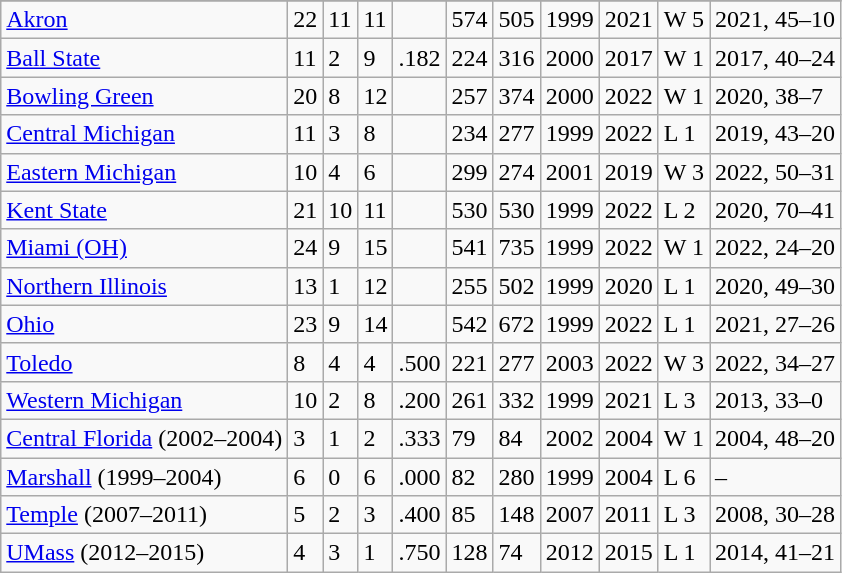<table class="wikitable">
<tr>
</tr>
<tr>
<td><a href='#'>Akron</a></td>
<td>22</td>
<td>11</td>
<td>11</td>
<td></td>
<td>574</td>
<td>505</td>
<td>1999</td>
<td>2021</td>
<td>W 5</td>
<td>2021, 45–10</td>
</tr>
<tr>
<td><a href='#'>Ball State</a></td>
<td>11</td>
<td>2</td>
<td>9</td>
<td>.182</td>
<td>224</td>
<td>316</td>
<td>2000</td>
<td>2017</td>
<td>W 1</td>
<td>2017, 40–24</td>
</tr>
<tr>
<td><a href='#'>Bowling Green</a></td>
<td>20</td>
<td>8</td>
<td>12</td>
<td></td>
<td>257</td>
<td>374</td>
<td>2000</td>
<td>2022</td>
<td>W 1</td>
<td>2020, 38–7</td>
</tr>
<tr>
<td><a href='#'>Central Michigan</a></td>
<td>11</td>
<td>3</td>
<td>8</td>
<td></td>
<td>234</td>
<td>277</td>
<td>1999</td>
<td>2022</td>
<td>L 1</td>
<td>2019, 43–20</td>
</tr>
<tr>
<td><a href='#'>Eastern Michigan</a></td>
<td>10</td>
<td>4</td>
<td>6</td>
<td></td>
<td>299</td>
<td>274</td>
<td>2001</td>
<td>2019</td>
<td>W 3</td>
<td>2022, 50–31</td>
</tr>
<tr>
<td><a href='#'>Kent State</a></td>
<td>21</td>
<td>10</td>
<td>11</td>
<td></td>
<td>530</td>
<td>530</td>
<td>1999</td>
<td>2022</td>
<td>L 2</td>
<td>2020, 70–41</td>
</tr>
<tr>
<td><a href='#'>Miami (OH)</a></td>
<td>24</td>
<td>9</td>
<td>15</td>
<td></td>
<td>541</td>
<td>735</td>
<td>1999</td>
<td>2022</td>
<td>W 1</td>
<td>2022, 24–20</td>
</tr>
<tr>
<td><a href='#'>Northern Illinois</a></td>
<td>13</td>
<td>1</td>
<td>12</td>
<td></td>
<td>255</td>
<td>502</td>
<td>1999</td>
<td>2020</td>
<td>L 1</td>
<td>2020, 49–30</td>
</tr>
<tr>
<td><a href='#'>Ohio</a></td>
<td>23</td>
<td>9</td>
<td>14</td>
<td></td>
<td>542</td>
<td>672</td>
<td>1999</td>
<td>2022</td>
<td>L 1</td>
<td>2021, 27–26</td>
</tr>
<tr>
<td><a href='#'>Toledo</a></td>
<td>8</td>
<td>4</td>
<td>4</td>
<td>.500</td>
<td>221</td>
<td>277</td>
<td>2003</td>
<td>2022</td>
<td>W 3</td>
<td>2022, 34–27</td>
</tr>
<tr>
<td><a href='#'>Western Michigan</a></td>
<td>10</td>
<td>2</td>
<td>8</td>
<td>.200</td>
<td>261</td>
<td>332</td>
<td>1999</td>
<td>2021</td>
<td>L 3</td>
<td>2013, 33–0</td>
</tr>
<tr>
<td><a href='#'>Central Florida</a> (2002–2004)</td>
<td>3</td>
<td>1</td>
<td>2</td>
<td>.333</td>
<td>79</td>
<td>84</td>
<td>2002</td>
<td>2004</td>
<td>W 1</td>
<td>2004, 48–20</td>
</tr>
<tr>
<td><a href='#'>Marshall</a> (1999–2004)</td>
<td>6</td>
<td>0</td>
<td>6</td>
<td>.000</td>
<td>82</td>
<td>280</td>
<td>1999</td>
<td>2004</td>
<td>L 6</td>
<td>–</td>
</tr>
<tr>
<td><a href='#'>Temple</a> (2007–2011)</td>
<td>5</td>
<td>2</td>
<td>3</td>
<td>.400</td>
<td>85</td>
<td>148</td>
<td>2007</td>
<td>2011</td>
<td>L 3</td>
<td>2008, 30–28</td>
</tr>
<tr>
<td><a href='#'>UMass</a> (2012–2015)</td>
<td>4</td>
<td>3</td>
<td>1</td>
<td>.750</td>
<td>128</td>
<td>74</td>
<td>2012</td>
<td>2015</td>
<td>L 1</td>
<td>2014, 41–21</td>
</tr>
</table>
